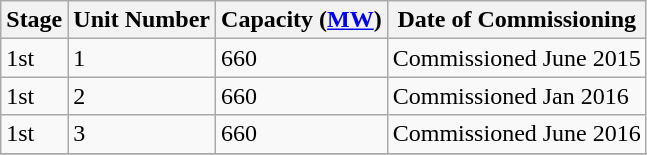<table class="sortable wikitable">
<tr>
<th>Stage</th>
<th>Unit Number</th>
<th>Capacity (<a href='#'>MW</a>)</th>
<th>Date of Commissioning</th>
</tr>
<tr>
<td>1st</td>
<td>1</td>
<td>660</td>
<td>Commissioned June 2015</td>
</tr>
<tr>
<td>1st</td>
<td>2</td>
<td>660</td>
<td>Commissioned Jan 2016</td>
</tr>
<tr>
<td>1st</td>
<td>3</td>
<td>660</td>
<td>Commissioned June 2016</td>
</tr>
<tr>
</tr>
</table>
